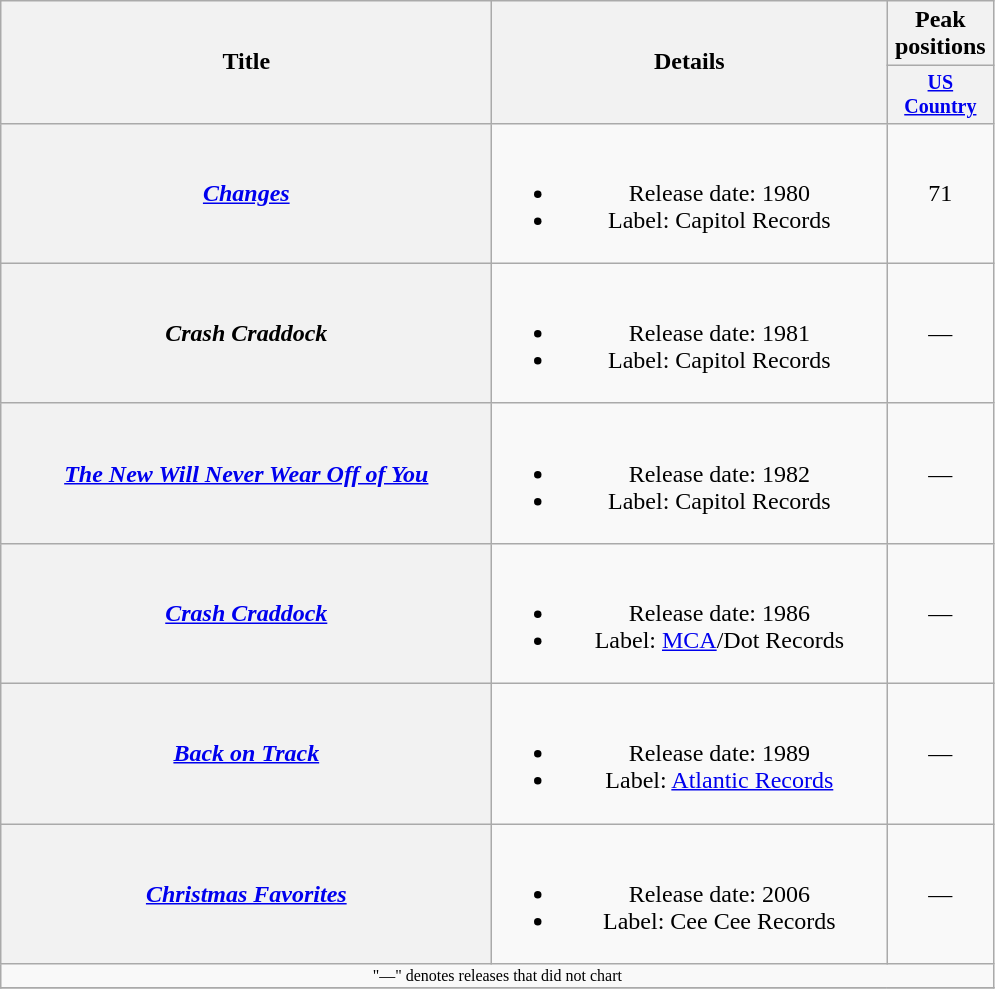<table class="wikitable plainrowheaders" style="text-align:center;">
<tr>
<th rowspan="2" style="width:20em;">Title</th>
<th rowspan="2" style="width:16em;">Details</th>
<th>Peak positions</th>
</tr>
<tr style="font-size:smaller;">
<th width="65"><a href='#'>US Country</a></th>
</tr>
<tr>
<th scope="row"><em><a href='#'>Changes</a></em></th>
<td><br><ul><li>Release date: 1980</li><li>Label: Capitol Records</li></ul></td>
<td>71</td>
</tr>
<tr>
<th scope="row"><em>Crash Craddock</em></th>
<td><br><ul><li>Release date: 1981</li><li>Label: Capitol Records</li></ul></td>
<td>—</td>
</tr>
<tr>
<th scope="row"><em><a href='#'>The New Will Never Wear Off of You</a></em></th>
<td><br><ul><li>Release date: 1982</li><li>Label: Capitol Records</li></ul></td>
<td>—</td>
</tr>
<tr>
<th scope="row"><em><a href='#'>Crash Craddock</a></em></th>
<td><br><ul><li>Release date: 1986</li><li>Label: <a href='#'>MCA</a>/Dot Records</li></ul></td>
<td>—</td>
</tr>
<tr>
<th scope="row"><em><a href='#'>Back on Track</a></em></th>
<td><br><ul><li>Release date: 1989</li><li>Label: <a href='#'>Atlantic Records</a></li></ul></td>
<td>—</td>
</tr>
<tr>
<th scope="row"><em><a href='#'>Christmas Favorites</a></em></th>
<td><br><ul><li>Release date: 2006</li><li>Label: Cee Cee Records</li></ul></td>
<td>—</td>
</tr>
<tr>
<td colspan="3" style="font-size: 8pt">"—" denotes releases that did not chart</td>
</tr>
<tr>
</tr>
</table>
